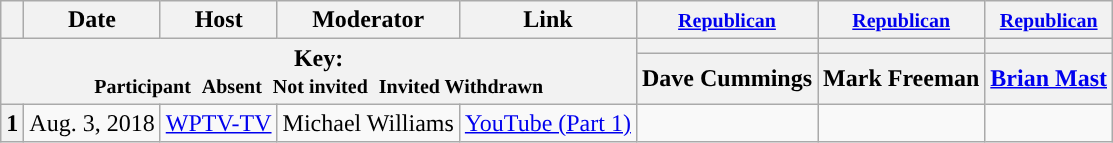<table class="wikitable" style="text-align:center;">
<tr>
<th scope="col"></th>
<th scope="col">Date</th>
<th scope="col">Host</th>
<th scope="col">Moderator</th>
<th scope="col">Link</th>
<th scope="col"><small><a href='#'>Republican</a></small></th>
<th scope="col"><small><a href='#'>Republican</a></small></th>
<th scope="col"><small><a href='#'>Republican</a></small></th>
</tr>
<tr>
<th colspan="5" rowspan="2">Key:<br> <small>Participant </small>  <small>Absent </small>  <small>Not invited </small>  <small>Invited  Withdrawn</small></th>
<th scope="col" style="background:"></th>
<th scope="col" style="background:"></th>
<th scope="col" style="background:"></th>
</tr>
<tr>
<th scope="col">Dave Cummings</th>
<th scope="col">Mark Freeman</th>
<th scope="col"><a href='#'>Brian Mast</a></th>
</tr>
<tr>
<th>1</th>
<td style="white-space:nowrap;">Aug. 3, 2018</td>
<td style="white-space:nowrap;"><a href='#'>WPTV-TV</a></td>
<td style="white-space:nowrap;">Michael Williams</td>
<td style="white-space:nowrap;"><a href='#'>YouTube (Part 1)</a><br></td>
<td></td>
<td></td>
<td></td>
</tr>
</table>
